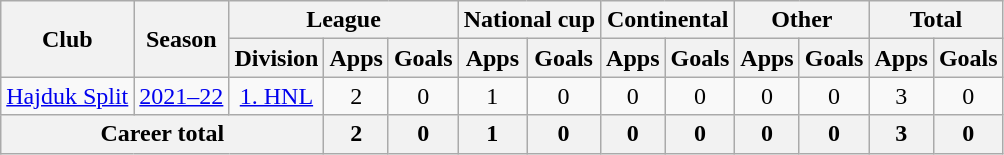<table class="wikitable" style="text-align: center">
<tr>
<th rowspan="2">Club</th>
<th rowspan="2">Season</th>
<th colspan="3">League</th>
<th colspan="2">National cup</th>
<th colspan="2">Continental</th>
<th colspan="2">Other</th>
<th colspan="2">Total</th>
</tr>
<tr>
<th>Division</th>
<th>Apps</th>
<th>Goals</th>
<th>Apps</th>
<th>Goals</th>
<th>Apps</th>
<th>Goals</th>
<th>Apps</th>
<th>Goals</th>
<th>Apps</th>
<th>Goals</th>
</tr>
<tr>
<td><a href='#'>Hajduk Split</a></td>
<td><a href='#'>2021–22</a></td>
<td><a href='#'>1. HNL</a></td>
<td>2</td>
<td>0</td>
<td>1</td>
<td>0</td>
<td>0</td>
<td>0</td>
<td>0</td>
<td>0</td>
<td>3</td>
<td>0</td>
</tr>
<tr>
<th colspan=3>Career total</th>
<th>2</th>
<th>0</th>
<th>1</th>
<th>0</th>
<th>0</th>
<th>0</th>
<th>0</th>
<th>0</th>
<th>3</th>
<th>0</th>
</tr>
</table>
